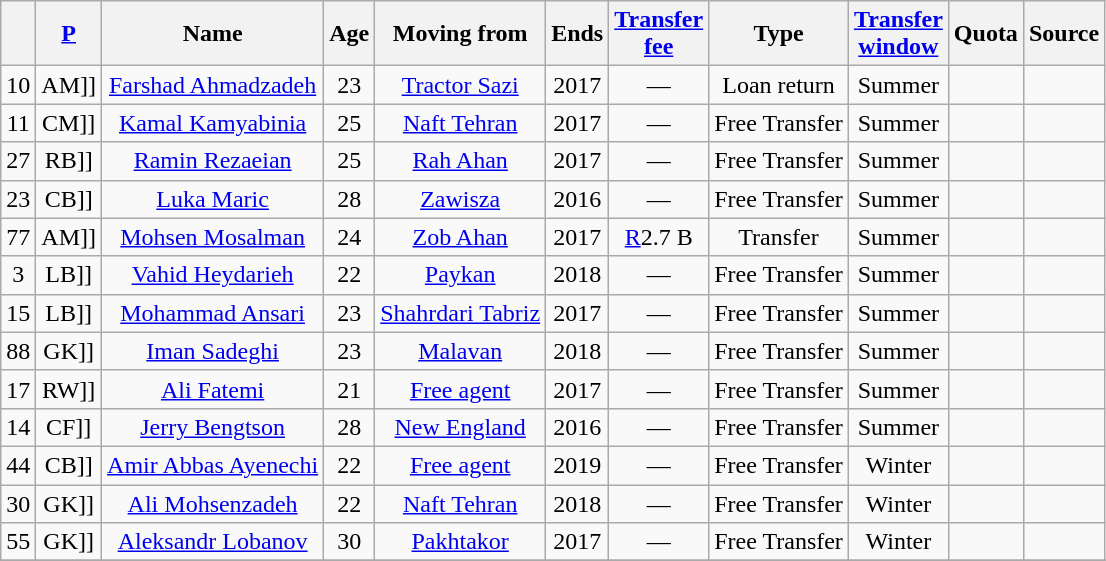<table class="wikitable sortable " style="text-align:center">
<tr>
<th></th>
<th><a href='#'>P</a></th>
<th>Name</th>
<th>Age</th>
<th>Moving from</th>
<th>Ends</th>
<th><a href='#'>Transfer<br>fee</a></th>
<th>Type</th>
<th><a href='#'>Transfer<br>window</a></th>
<th>Quota</th>
<th>Source</th>
</tr>
<tr>
<td>10</td>
<td [[>AM]]</td>
<td><a href='#'>Farshad Ahmadzadeh</a></td>
<td>23</td>
<td><a href='#'>Tractor Sazi</a></td>
<td>2017</td>
<td>—</td>
<td>Loan return</td>
<td>Summer</td>
<td></td>
<td></td>
</tr>
<tr>
<td>11</td>
<td [[>CM]]</td>
<td><a href='#'>Kamal Kamyabinia</a></td>
<td>25</td>
<td><a href='#'>Naft Tehran</a></td>
<td>2017</td>
<td>—</td>
<td>Free Transfer</td>
<td>Summer</td>
<td></td>
<td></td>
</tr>
<tr>
<td>27</td>
<td [[>RB]]</td>
<td><a href='#'>Ramin Rezaeian</a></td>
<td>25</td>
<td><a href='#'>Rah Ahan</a></td>
<td>2017</td>
<td>—</td>
<td>Free Transfer</td>
<td>Summer</td>
<td></td>
<td></td>
</tr>
<tr>
<td>23</td>
<td [[>CB]]</td>
<td> <a href='#'>Luka Maric</a></td>
<td>28</td>
<td><a href='#'>Zawisza</a> </td>
<td>2016</td>
<td>—</td>
<td>Free Transfer</td>
<td>Summer</td>
<td></td>
<td></td>
</tr>
<tr>
<td>77</td>
<td [[>AM]]</td>
<td><a href='#'>Mohsen Mosalman</a></td>
<td>24</td>
<td><a href='#'>Zob Ahan</a></td>
<td>2017</td>
<td><a href='#'>R</a>2.7 B</td>
<td>Transfer</td>
<td>Summer</td>
<td></td>
<td></td>
</tr>
<tr>
<td>3</td>
<td [[>LB]]</td>
<td><a href='#'>Vahid Heydarieh</a></td>
<td>22</td>
<td><a href='#'>Paykan</a></td>
<td>2018</td>
<td>—</td>
<td>Free Transfer</td>
<td>Summer</td>
<td></td>
<td></td>
</tr>
<tr>
<td>15</td>
<td [[>LB]]</td>
<td><a href='#'>Mohammad Ansari</a></td>
<td>23</td>
<td><a href='#'>Shahrdari Tabriz</a></td>
<td>2017</td>
<td>—</td>
<td>Free Transfer</td>
<td>Summer</td>
<td></td>
<td></td>
</tr>
<tr>
<td>88</td>
<td [[>GK]]</td>
<td><a href='#'>Iman Sadeghi</a></td>
<td>23</td>
<td><a href='#'>Malavan</a></td>
<td>2018</td>
<td>—</td>
<td>Free Transfer</td>
<td>Summer</td>
<td></td>
<td></td>
</tr>
<tr>
<td>17</td>
<td [[>RW]]</td>
<td><a href='#'>Ali Fatemi</a></td>
<td>21</td>
<td><a href='#'>Free agent</a></td>
<td>2017</td>
<td>—</td>
<td>Free Transfer</td>
<td>Summer</td>
<td></td>
<td></td>
</tr>
<tr>
<td>14</td>
<td [[>CF]]</td>
<td> <a href='#'>Jerry Bengtson</a></td>
<td>28</td>
<td><a href='#'>New England</a> </td>
<td>2016</td>
<td>—</td>
<td>Free Transfer</td>
<td>Summer</td>
<td></td>
<td></td>
</tr>
<tr>
<td>44</td>
<td [[>CB]]</td>
<td><a href='#'>Amir Abbas Ayenechi</a></td>
<td>22</td>
<td><a href='#'>Free agent</a></td>
<td>2019</td>
<td>—</td>
<td>Free Transfer</td>
<td>Winter</td>
<td></td>
<td></td>
</tr>
<tr>
<td>30</td>
<td [[>GK]]</td>
<td><a href='#'>Ali Mohsenzadeh</a></td>
<td>22</td>
<td><a href='#'>Naft Tehran</a></td>
<td>2018</td>
<td>—</td>
<td>Free Transfer</td>
<td>Winter</td>
<td></td>
<td></td>
</tr>
<tr>
<td>55</td>
<td [[>GK]]</td>
<td><a href='#'>Aleksandr Lobanov</a></td>
<td>30</td>
<td><a href='#'>Pakhtakor</a> </td>
<td>2017</td>
<td>—</td>
<td>Free Transfer</td>
<td>Winter</td>
<td></td>
<td></td>
</tr>
<tr>
</tr>
</table>
